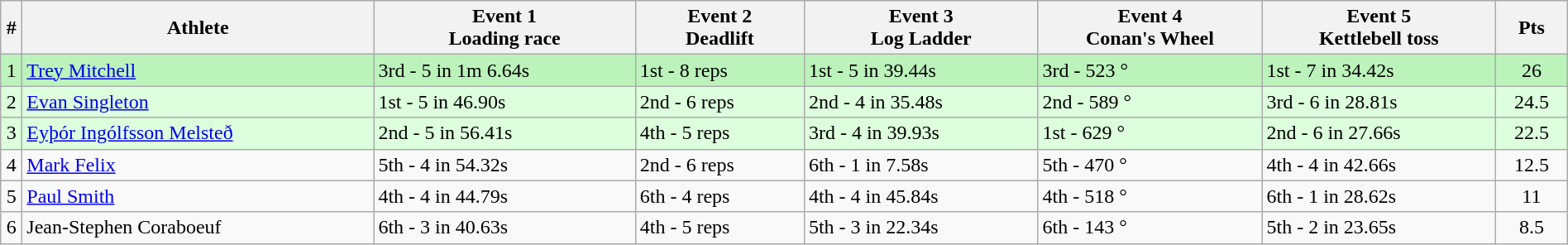<table class="wikitable sortable" style="display: inline-table;width: 100%;">
<tr>
<th scope="col" style="width: 10px;">#</th>
<th scope="col">Athlete</th>
<th scope="col">Event 1<br>Loading race</th>
<th scope="col">Event 2<br>Deadlift</th>
<th scope="col">Event 3<br>Log Ladder</th>
<th scope="col">Event 4<br>Conan's Wheel</th>
<th scope="col">Event 5<br>Kettlebell toss</th>
<th scope="col">Pts</th>
</tr>
<tr bgcolor=bbf3bb>
<td align=center>1</td>
<td> <a href='#'>Trey Mitchell</a></td>
<td>3rd - 5 in 1m 6.64s</td>
<td>1st - 8 reps</td>
<td>1st - 5 in 39.44s</td>
<td>3rd - 523 °</td>
<td>1st - 7 in 34.42s</td>
<td align=center>26</td>
</tr>
<tr bgcolor=ddffdd>
<td align=center>2</td>
<td> <a href='#'>Evan Singleton</a></td>
<td>1st - 5 in 46.90s</td>
<td>2nd - 6 reps</td>
<td>2nd - 4 in 35.48s</td>
<td>2nd - 589 °</td>
<td>3rd - 6 in 28.81s</td>
<td align=center>24.5</td>
</tr>
<tr bgcolor=ddffdd>
<td align=center>3</td>
<td> <a href='#'>Eyþór Ingólfsson Melsteð</a></td>
<td>2nd - 5 in 56.41s</td>
<td>4th - 5 reps</td>
<td>3rd - 4 in 39.93s</td>
<td>1st - 629 °</td>
<td>2nd - 6 in 27.66s</td>
<td align=center>22.5</td>
</tr>
<tr>
<td align=center>4</td>
<td> <a href='#'>Mark Felix</a></td>
<td>5th - 4 in 54.32s</td>
<td>2nd - 6 reps</td>
<td>6th - 1 in 7.58s</td>
<td>5th - 470 °</td>
<td>4th - 4 in 42.66s</td>
<td align=center>12.5</td>
</tr>
<tr>
<td align=center>5</td>
<td> <a href='#'>Paul Smith</a></td>
<td>4th - 4 in 44.79s</td>
<td>6th - 4 reps</td>
<td>4th - 4 in 45.84s</td>
<td>4th - 518 °</td>
<td>6th - 1 in 28.62s</td>
<td align=center>11</td>
</tr>
<tr>
<td align=center>6</td>
<td> Jean-Stephen Coraboeuf</td>
<td>6th - 3 in 40.63s</td>
<td>4th - 5 reps</td>
<td>5th - 3 in 22.34s</td>
<td>6th - 143 °</td>
<td>5th - 2 in 23.65s</td>
<td align=center>8.5</td>
</tr>
</table>
